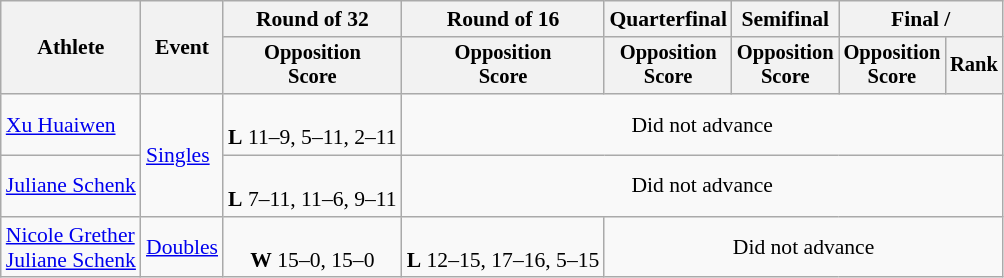<table class=wikitable style="font-size:90%">
<tr>
<th rowspan="2">Athlete</th>
<th rowspan="2">Event</th>
<th>Round of 32</th>
<th>Round of 16</th>
<th>Quarterfinal</th>
<th>Semifinal</th>
<th colspan=2>Final / </th>
</tr>
<tr style="font-size:95%">
<th>Opposition<br>Score</th>
<th>Opposition<br>Score</th>
<th>Opposition<br>Score</th>
<th>Opposition<br>Score</th>
<th>Opposition<br>Score</th>
<th>Rank</th>
</tr>
<tr align=center>
<td align=left><a href='#'>Xu Huaiwen</a></td>
<td align=left rowspan=2><a href='#'>Singles</a></td>
<td><br><strong>L</strong> 11–9, 5–11, 2–11</td>
<td colspan=5>Did not advance</td>
</tr>
<tr align=center>
<td align=left><a href='#'>Juliane Schenk</a></td>
<td><br><strong>L</strong> 7–11, 11–6, 9–11</td>
<td colspan=5>Did not advance</td>
</tr>
<tr align=center>
<td align=left><a href='#'>Nicole Grether</a><br><a href='#'>Juliane Schenk</a></td>
<td align=left><a href='#'>Doubles</a></td>
<td><br><strong>W</strong> 15–0, 15–0</td>
<td><br><strong>L</strong> 12–15, 17–16, 5–15</td>
<td colspan=4>Did not advance</td>
</tr>
</table>
